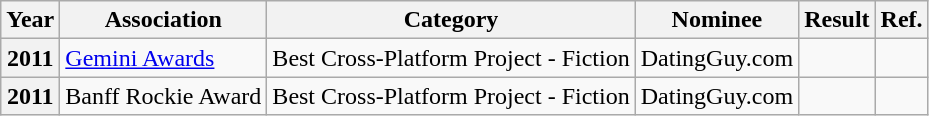<table class="wikitable sortable mw-collapsible">
<tr>
<th scope="col">Year</th>
<th scope="col">Association</th>
<th scope="col">Category</th>
<th scope="col">Nominee</th>
<th scope="col">Result</th>
<th scope="col">Ref.</th>
</tr>
<tr>
<th scope="row">2011</th>
<td><a href='#'>Gemini Awards</a></td>
<td>Best Cross-Platform Project - Fiction</td>
<td>DatingGuy.com</td>
<td></td>
<td></td>
</tr>
<tr>
<th>2011</th>
<td>Banff Rockie Award</td>
<td>Best Cross-Platform Project - Fiction</td>
<td>DatingGuy.com</td>
<td></td>
<td></td>
</tr>
</table>
